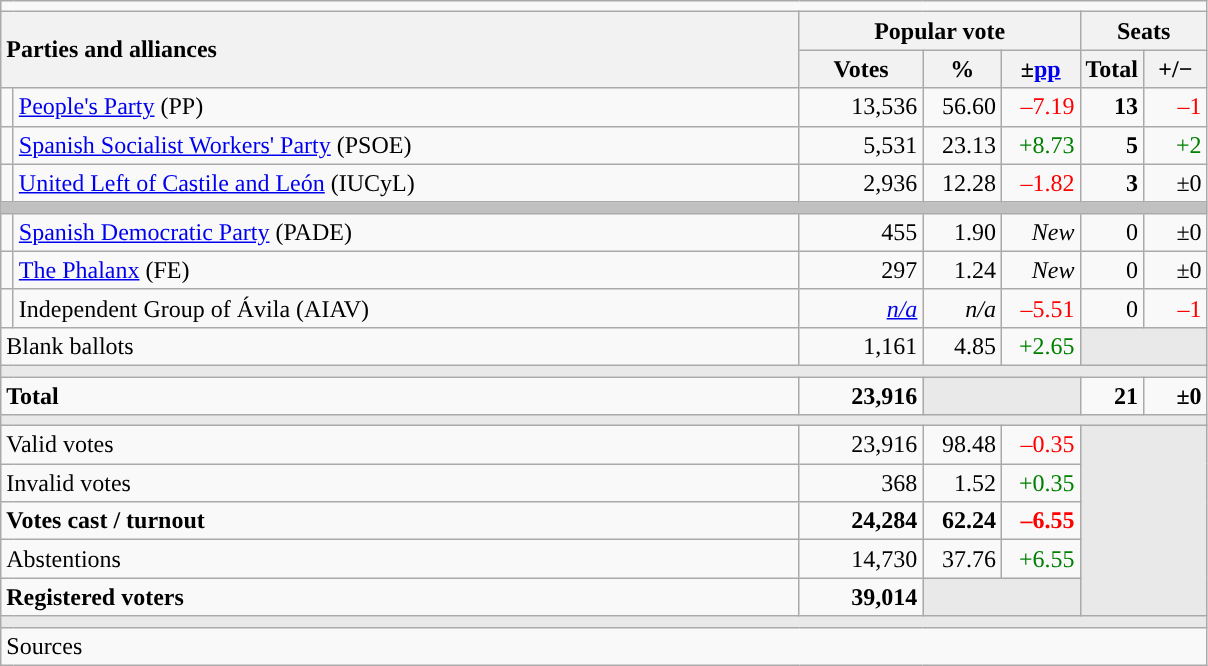<table class="wikitable" style="text-align:right;">
<tr>
<td colspan="7"></td>
</tr>
<tr>
<th style="text-align:left;" rowspan="2" colspan="2" width="525">Parties and alliances</th>
<th colspan="3">Popular vote</th>
<th colspan="2">Seats</th>
</tr>
<tr>
<th width="75">Votes</th>
<th width="45">%</th>
<th width="45">±<a href='#'>pp</a></th>
<th width="35">Total</th>
<th width="35">+/−</th>
</tr>
<tr>
<td width="1" style="color:inherit;background:"></td>
<td align="left"><a href='#'>People's Party</a> (PP)</td>
<td>13,536</td>
<td>56.60</td>
<td style="color:red;">–7.19</td>
<td><strong>13</strong></td>
<td style="color:red;">–1</td>
</tr>
<tr>
<td style="color:inherit;background:"></td>
<td align="left"><a href='#'>Spanish Socialist Workers' Party</a> (PSOE)</td>
<td>5,531</td>
<td>23.13</td>
<td style="color:green;">+8.73</td>
<td><strong>5</strong></td>
<td style="color:green;">+2</td>
</tr>
<tr>
<td style="color:inherit;background:"></td>
<td align="left"><a href='#'>United Left of Castile and León</a> (IUCyL)</td>
<td>2,936</td>
<td>12.28</td>
<td style="color:red;">–1.82</td>
<td><strong>3</strong></td>
<td>±0</td>
</tr>
<tr>
<td colspan="7" bgcolor="#C0C0C0"></td>
</tr>
<tr>
<td style="color:inherit;background:"></td>
<td align="left"><a href='#'>Spanish Democratic Party</a> (PADE)</td>
<td>455</td>
<td>1.90</td>
<td><em>New</em></td>
<td>0</td>
<td>±0</td>
</tr>
<tr>
<td style="color:inherit;background:"></td>
<td align="left"><a href='#'>The Phalanx</a> (FE)</td>
<td>297</td>
<td>1.24</td>
<td><em>New</em></td>
<td>0</td>
<td>±0</td>
</tr>
<tr>
<td style="color:inherit;background:"></td>
<td align="left">Independent Group of Ávila (AIAV)</td>
<td><em><a href='#'>n/a</a></em></td>
<td><em>n/a</em></td>
<td style="color:red;">–5.51</td>
<td>0</td>
<td style="color:red;">–1</td>
</tr>
<tr>
<td align="left" colspan="2">Blank ballots</td>
<td>1,161</td>
<td>4.85</td>
<td style="color:green;">+2.65</td>
<td bgcolor="#E9E9E9" colspan="2"></td>
</tr>
<tr>
<td colspan="7" bgcolor="#E9E9E9"></td>
</tr>
<tr style="font-weight:bold;">
<td align="left" colspan="2">Total</td>
<td>23,916</td>
<td bgcolor="#E9E9E9" colspan="2"></td>
<td>21</td>
<td>±0</td>
</tr>
<tr>
<td colspan="7" bgcolor="#E9E9E9"></td>
</tr>
<tr>
<td align="left" colspan="2">Valid votes</td>
<td>23,916</td>
<td>98.48</td>
<td style="color:red;">–0.35</td>
<td bgcolor="#E9E9E9" colspan="2" rowspan="5"></td>
</tr>
<tr>
<td align="left" colspan="2">Invalid votes</td>
<td>368</td>
<td>1.52</td>
<td style="color:green;">+0.35</td>
</tr>
<tr style="font-weight:bold;">
<td align="left" colspan="2">Votes cast / turnout</td>
<td>24,284</td>
<td>62.24</td>
<td style="color:red;">–6.55</td>
</tr>
<tr>
<td align="left" colspan="2">Abstentions</td>
<td>14,730</td>
<td>37.76</td>
<td style="color:green;">+6.55</td>
</tr>
<tr style="font-weight:bold;">
<td align="left" colspan="2">Registered voters</td>
<td>39,014</td>
<td bgcolor="#E9E9E9" colspan="2"></td>
</tr>
<tr>
<td colspan="7" bgcolor="#E9E9E9"></td>
</tr>
<tr>
<td align="left" colspan="7">Sources</td>
</tr>
</table>
